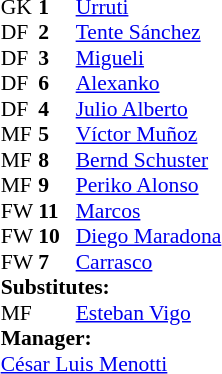<table style="font-size:90%; margin:0.2em auto;" cellspacing="0" cellpadding="0">
<tr>
<th width="25"></th>
<th width="25"></th>
</tr>
<tr>
<td>GK</td>
<td><strong>1</strong></td>
<td> <a href='#'>Urruti</a></td>
</tr>
<tr>
<td>DF</td>
<td><strong>2</strong></td>
<td> <a href='#'>Tente Sánchez</a></td>
</tr>
<tr>
<td>DF</td>
<td><strong>3</strong></td>
<td> <a href='#'>Migueli</a></td>
</tr>
<tr>
<td>DF</td>
<td><strong>6</strong></td>
<td> <a href='#'>Alexanko</a></td>
</tr>
<tr>
<td>DF</td>
<td><strong>4</strong></td>
<td> <a href='#'>Julio Alberto</a></td>
</tr>
<tr>
<td>MF</td>
<td><strong>5</strong></td>
<td> <a href='#'>Víctor Muñoz</a></td>
</tr>
<tr>
<td>MF</td>
<td><strong>8</strong></td>
<td> <a href='#'>Bernd Schuster</a></td>
</tr>
<tr>
<td>MF</td>
<td><strong>9</strong></td>
<td> <a href='#'>Periko Alonso</a></td>
</tr>
<tr>
<td>FW</td>
<td><strong>11</strong></td>
<td> <a href='#'>Marcos</a></td>
<td></td>
<td></td>
</tr>
<tr>
<td>FW</td>
<td><strong>10</strong></td>
<td> <a href='#'>Diego Maradona</a></td>
</tr>
<tr>
<td>FW</td>
<td><strong>7</strong></td>
<td> <a href='#'>Carrasco</a></td>
</tr>
<tr>
<td colspan=3><strong>Substitutes:</strong></td>
</tr>
<tr>
<td>MF</td>
<td><strong> </strong></td>
<td><a href='#'>Esteban Vigo</a></td>
<td></td>
<td></td>
</tr>
<tr>
<td colspan=3><strong>Manager:</strong></td>
</tr>
<tr>
<td colspan=4> <a href='#'>César Luis Menotti</a></td>
</tr>
</table>
